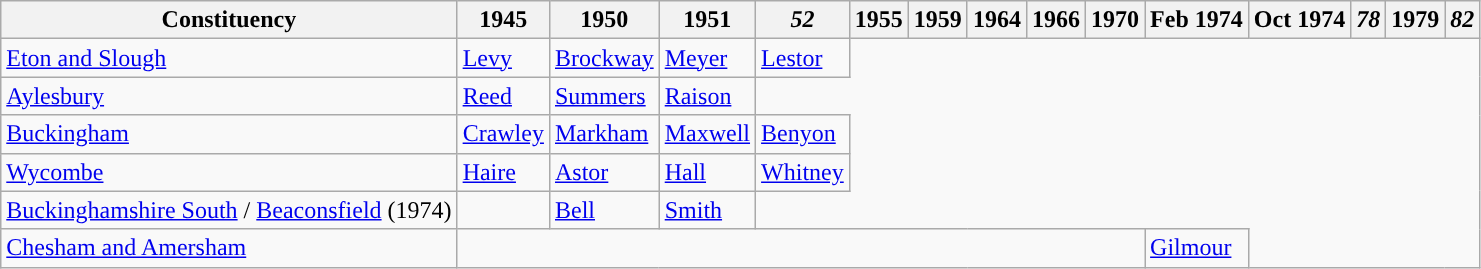<table class="wikitable">
<tr>
<th>Constituency</th>
<th>1945</th>
<th>1950</th>
<th>1951</th>
<th><em>52</em></th>
<th>1955</th>
<th>1959</th>
<th>1964</th>
<th>1966</th>
<th>1970</th>
<th>Feb 1974</th>
<th>Oct 1974</th>
<th><em>78</em></th>
<th>1979</th>
<th><em>82</em></th>
</tr>
<tr>
<td><a href='#'>Eton and Slough</a></td>
<td><a href='#'>Levy</a></td>
<td><a href='#'>Brockway</a></td>
<td><a href='#'>Meyer</a></td>
<td><a href='#'>Lestor</a></td>
</tr>
<tr>
<td><a href='#'>Aylesbury</a></td>
<td><a href='#'>Reed</a></td>
<td><a href='#'>Summers</a></td>
<td><a href='#'>Raison</a></td>
</tr>
<tr>
<td><a href='#'>Buckingham</a></td>
<td><a href='#'>Crawley</a></td>
<td><a href='#'>Markham</a></td>
<td><a href='#'>Maxwell</a></td>
<td><a href='#'>Benyon</a></td>
</tr>
<tr>
<td><a href='#'>Wycombe</a></td>
<td><a href='#'>Haire</a></td>
<td><a href='#'>Astor</a></td>
<td><a href='#'>Hall</a></td>
<td><a href='#'>Whitney</a></td>
</tr>
<tr>
<td><a href='#'>Buckinghamshire South</a> / <a href='#'>Beaconsfield</a> (1974)</td>
<td></td>
<td><a href='#'>Bell</a></td>
<td><a href='#'>Smith</a></td>
</tr>
<tr>
<td><a href='#'>Chesham and Amersham</a></td>
<td colspan="9"></td>
<td><a href='#'>Gilmour</a></td>
</tr>
</table>
